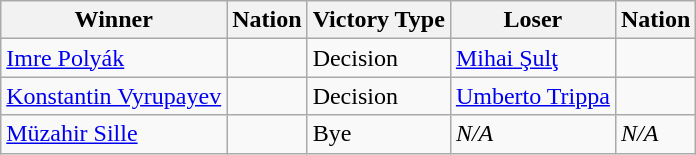<table class="wikitable sortable" style="text-align:left;">
<tr>
<th>Winner</th>
<th>Nation</th>
<th>Victory Type</th>
<th>Loser</th>
<th>Nation</th>
</tr>
<tr>
<td><a href='#'>Imre Polyák</a></td>
<td></td>
<td>Decision</td>
<td><a href='#'>Mihai Şulţ</a></td>
<td></td>
</tr>
<tr>
<td><a href='#'>Konstantin Vyrupayev</a></td>
<td></td>
<td>Decision</td>
<td><a href='#'>Umberto Trippa</a></td>
<td></td>
</tr>
<tr>
<td><a href='#'>Müzahir Sille</a></td>
<td></td>
<td>Bye</td>
<td><em>N/A</em></td>
<td><em>N/A</em></td>
</tr>
</table>
